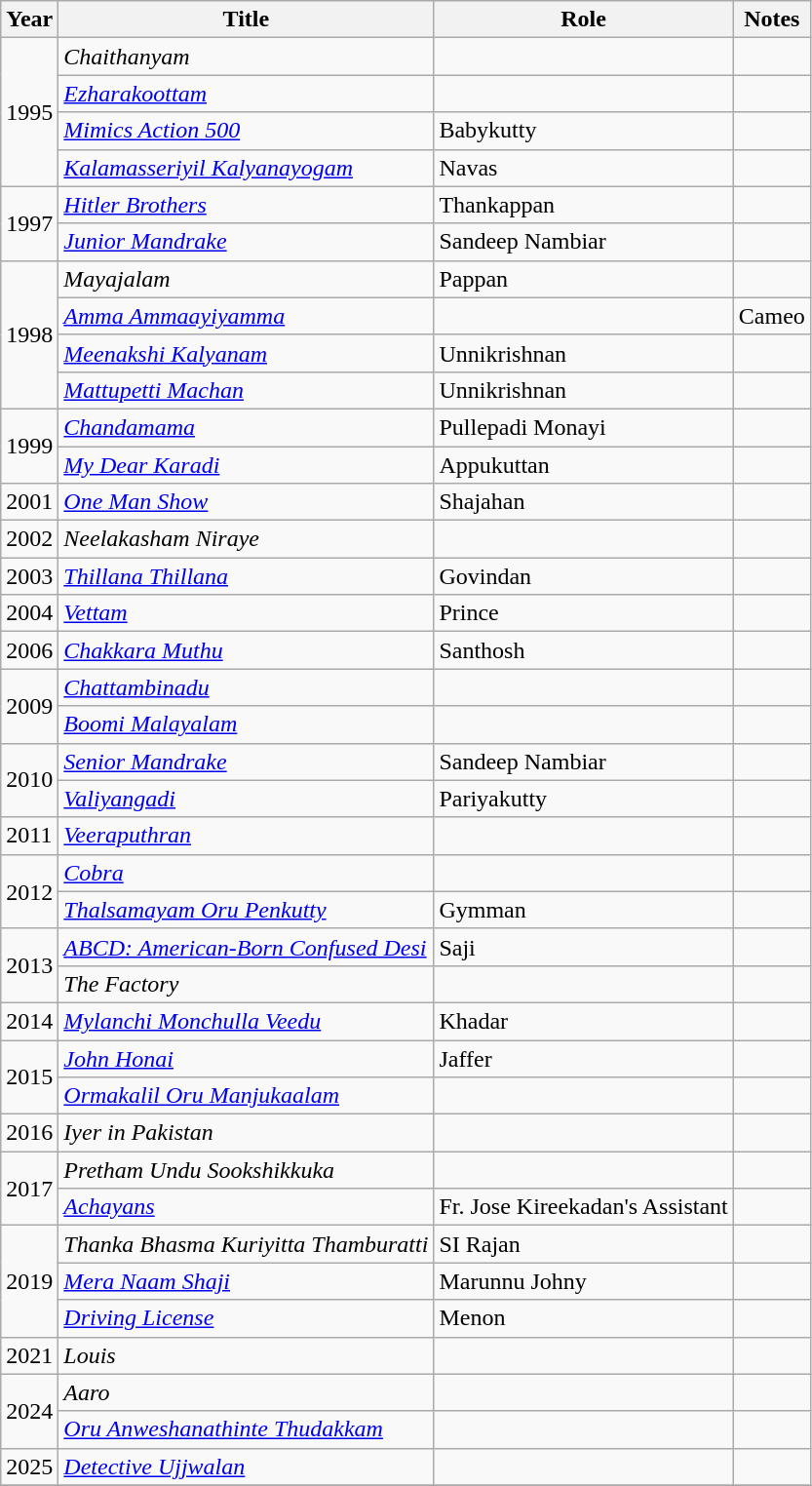<table class="wikitable sortable">
<tr>
<th>Year</th>
<th>Title</th>
<th>Role</th>
<th class="unsortable">Notes</th>
</tr>
<tr>
<td rowspan=4>1995</td>
<td><em>Chaithanyam</em></td>
<td></td>
<td></td>
</tr>
<tr>
<td><em><a href='#'>Ezharakoottam</a></em></td>
<td></td>
<td></td>
</tr>
<tr>
<td><em><a href='#'>Mimics Action 500</a></em></td>
<td>Babykutty</td>
<td></td>
</tr>
<tr>
<td><em><a href='#'>Kalamasseriyil Kalyanayogam</a></em></td>
<td>Navas</td>
<td></td>
</tr>
<tr>
<td rowspan=2>1997</td>
<td><em><a href='#'>Hitler Brothers</a></em></td>
<td>Thankappan</td>
<td></td>
</tr>
<tr>
<td><em><a href='#'>Junior Mandrake</a></em></td>
<td>Sandeep Nambiar</td>
<td></td>
</tr>
<tr>
<td rowspan=4>1998</td>
<td><em>Mayajalam</em></td>
<td>Pappan</td>
<td></td>
</tr>
<tr>
<td><em><a href='#'>Amma Ammaayiyamma</a></em></td>
<td></td>
<td>Cameo</td>
</tr>
<tr>
<td><em><a href='#'>Meenakshi Kalyanam</a></em></td>
<td>Unnikrishnan</td>
<td></td>
</tr>
<tr>
<td><em><a href='#'>Mattupetti Machan</a></em></td>
<td>Unnikrishnan</td>
<td></td>
</tr>
<tr>
<td rowspan=2>1999</td>
<td><em><a href='#'>Chandamama</a></em></td>
<td>Pullepadi Monayi</td>
<td></td>
</tr>
<tr>
<td><em><a href='#'>My Dear Karadi</a></em></td>
<td>Appukuttan</td>
<td></td>
</tr>
<tr>
<td>2001</td>
<td><em><a href='#'>One Man Show</a></em></td>
<td>Shajahan</td>
<td></td>
</tr>
<tr>
<td>2002</td>
<td><em>Neelakasham Niraye</em></td>
<td></td>
<td></td>
</tr>
<tr>
<td>2003</td>
<td><em><a href='#'>Thillana Thillana</a></em></td>
<td>Govindan</td>
<td></td>
</tr>
<tr>
<td>2004</td>
<td><em><a href='#'>Vettam</a></em></td>
<td>Prince</td>
<td></td>
</tr>
<tr>
<td>2006</td>
<td><em><a href='#'>Chakkara Muthu</a></em></td>
<td>Santhosh</td>
<td></td>
</tr>
<tr>
<td rowspan=2>2009</td>
<td><em><a href='#'>Chattambinadu</a></em></td>
<td></td>
<td></td>
</tr>
<tr>
<td><em><a href='#'>Boomi Malayalam</a></em></td>
<td></td>
<td></td>
</tr>
<tr>
<td rowspan=2>2010</td>
<td><em><a href='#'>Senior Mandrake</a></em></td>
<td>Sandeep Nambiar</td>
<td></td>
</tr>
<tr>
<td><em><a href='#'>Valiyangadi</a></em></td>
<td>Pariyakutty</td>
<td></td>
</tr>
<tr>
<td>2011</td>
<td><em><a href='#'>Veeraputhran</a></em></td>
<td></td>
<td></td>
</tr>
<tr>
<td rowspan=2>2012</td>
<td><em><a href='#'>Cobra</a></em></td>
<td></td>
<td></td>
</tr>
<tr>
<td><em><a href='#'>Thalsamayam Oru Penkutty</a></em></td>
<td>Gymman</td>
<td></td>
</tr>
<tr>
<td rowspan=2>2013</td>
<td><em><a href='#'>ABCD: American-Born Confused Desi</a></em></td>
<td>Saji</td>
<td></td>
</tr>
<tr>
<td><em>The Factory</em></td>
<td></td>
<td></td>
</tr>
<tr>
<td>2014</td>
<td><em><a href='#'>Mylanchi Monchulla Veedu</a></em></td>
<td>Khadar</td>
<td></td>
</tr>
<tr>
<td rowspan=2>2015</td>
<td><em><a href='#'>John Honai</a></em></td>
<td>Jaffer</td>
<td></td>
</tr>
<tr>
<td><em><a href='#'>Ormakalil Oru Manjukaalam</a></em></td>
<td></td>
<td></td>
</tr>
<tr>
<td>2016</td>
<td><em>Iyer in Pakistan</em></td>
<td></td>
<td></td>
</tr>
<tr>
<td rowspan=2>2017</td>
<td><em>Pretham Undu Sookshikkuka</em></td>
<td></td>
<td></td>
</tr>
<tr>
<td><em><a href='#'>Achayans</a></em></td>
<td>Fr. Jose Kireekadan's Assistant</td>
<td></td>
</tr>
<tr>
<td rowspan=3>2019</td>
<td><em>Thanka Bhasma Kuriyitta Thamburatti</em></td>
<td>SI Rajan</td>
<td></td>
</tr>
<tr>
<td><em><a href='#'>Mera Naam Shaji</a></em></td>
<td>Marunnu Johny</td>
<td></td>
</tr>
<tr>
<td><em><a href='#'>Driving License</a></em></td>
<td>Menon</td>
<td></td>
</tr>
<tr>
<td>2021</td>
<td><em>Louis</em></td>
<td></td>
<td></td>
</tr>
<tr>
<td rowspan=2>2024</td>
<td><em>Aaro</em></td>
<td></td>
<td></td>
</tr>
<tr>
<td><em><a href='#'>Oru Anweshanathinte Thudakkam</a></em></td>
<td></td>
<td></td>
</tr>
<tr>
<td>2025</td>
<td><em><a href='#'>Detective Ujjwalan</a></em></td>
<td></td>
<td></td>
</tr>
<tr>
</tr>
</table>
